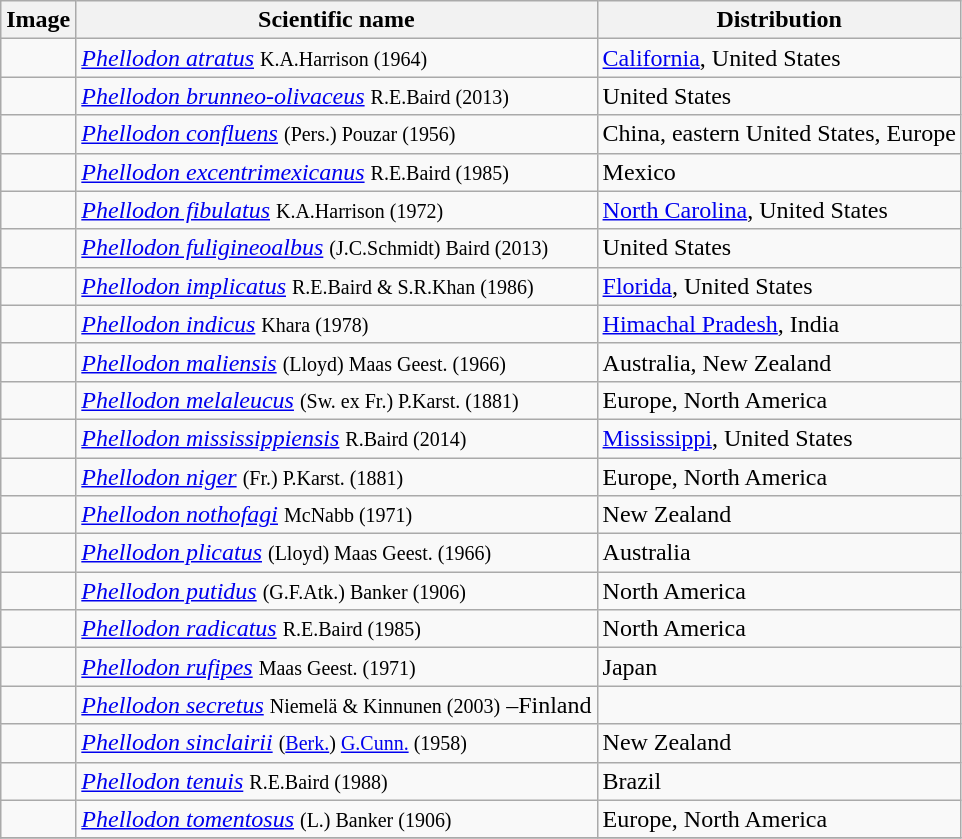<table class="wikitable">
<tr>
<th>Image</th>
<th>Scientific name</th>
<th>Distribution</th>
</tr>
<tr>
<td></td>
<td><em><a href='#'>Phellodon atratus</a></em> <small>K.A.Harrison (1964)</small></td>
<td><a href='#'>California</a>, United States</td>
</tr>
<tr>
<td></td>
<td><em><a href='#'>Phellodon brunneo-olivaceus</a></em> <small>R.E.Baird (2013)</small></td>
<td>United States</td>
</tr>
<tr>
<td></td>
<td><em><a href='#'>Phellodon confluens</a></em> <small>(Pers.) Pouzar (1956)</small></td>
<td>China, eastern United States, Europe</td>
</tr>
<tr>
<td></td>
<td><em><a href='#'>Phellodon excentrimexicanus</a></em> <small>R.E.Baird (1985)</small></td>
<td>Mexico</td>
</tr>
<tr>
<td></td>
<td><em><a href='#'>Phellodon fibulatus</a></em> <small>K.A.Harrison (1972)</small></td>
<td><a href='#'>North Carolina</a>, United States</td>
</tr>
<tr>
<td></td>
<td><em><a href='#'>Phellodon fuligineoalbus</a></em> <small>(J.C.Schmidt) Baird (2013)</small></td>
<td>United States</td>
</tr>
<tr>
<td></td>
<td><em><a href='#'>Phellodon implicatus</a></em> <small>R.E.Baird & S.R.Khan (1986)</small></td>
<td><a href='#'>Florida</a>, United States</td>
</tr>
<tr>
<td></td>
<td><em><a href='#'>Phellodon indicus</a></em> <small>Khara (1978)</small></td>
<td><a href='#'>Himachal Pradesh</a>, India</td>
</tr>
<tr>
<td></td>
<td><em><a href='#'>Phellodon maliensis</a></em> <small>(Lloyd) Maas Geest. (1966)</small></td>
<td>Australia, New Zealand</td>
</tr>
<tr>
<td></td>
<td><em><a href='#'>Phellodon melaleucus</a></em> <small>(Sw. ex Fr.) P.Karst. (1881)</small></td>
<td>Europe, North America</td>
</tr>
<tr>
<td></td>
<td><em><a href='#'>Phellodon mississippiensis</a></em> <small>R.Baird (2014)</small></td>
<td><a href='#'>Mississippi</a>, United States</td>
</tr>
<tr>
<td></td>
<td><em><a href='#'>Phellodon niger</a></em> <small>(Fr.) P.Karst. (1881)</small></td>
<td>Europe, North America</td>
</tr>
<tr>
<td></td>
<td><em><a href='#'>Phellodon nothofagi</a></em> <small>McNabb (1971)</small></td>
<td>New Zealand</td>
</tr>
<tr>
<td></td>
<td><em><a href='#'>Phellodon plicatus</a></em> <small>(Lloyd) Maas Geest. (1966)</small></td>
<td>Australia</td>
</tr>
<tr>
<td></td>
<td><em><a href='#'>Phellodon putidus</a></em> <small>(G.F.Atk.) Banker (1906)</small></td>
<td>North America</td>
</tr>
<tr>
<td></td>
<td><em><a href='#'>Phellodon radicatus</a></em> <small>R.E.Baird (1985)</small></td>
<td>North America</td>
</tr>
<tr>
<td></td>
<td><em><a href='#'>Phellodon rufipes</a></em> <small>Maas Geest. (1971)</small></td>
<td>Japan</td>
</tr>
<tr>
<td></td>
<td><em><a href='#'>Phellodon secretus</a></em> <small>Niemelä & Kinnunen (2003)</small> –Finland</td>
</tr>
<tr>
<td></td>
<td><em><a href='#'>Phellodon sinclairii</a></em> <small>(<a href='#'>Berk.</a>) <a href='#'>G.Cunn.</a> (1958)</small></td>
<td>New Zealand</td>
</tr>
<tr>
<td></td>
<td><em><a href='#'>Phellodon tenuis</a></em> <small>R.E.Baird (1988)</small></td>
<td>Brazil</td>
</tr>
<tr>
<td></td>
<td><em><a href='#'>Phellodon tomentosus</a></em> <small>(L.) Banker (1906)</small></td>
<td>Europe, North America</td>
</tr>
<tr>
</tr>
</table>
